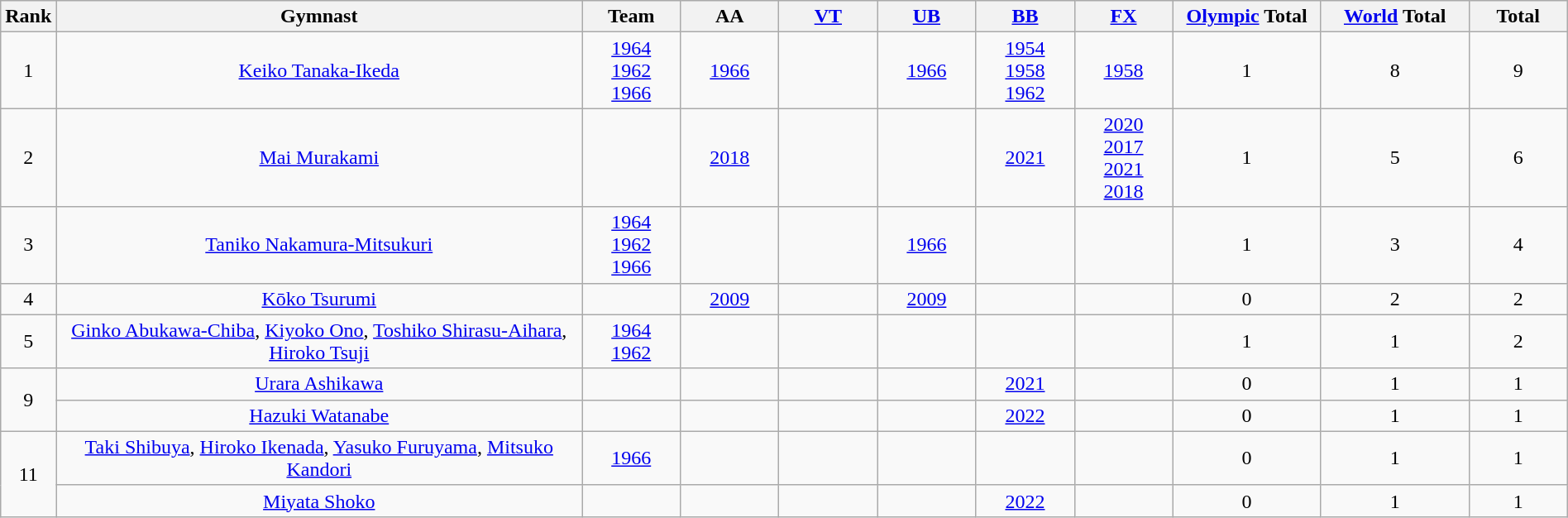<table class="wikitable sortable" width=100% style="text-align:center;">
<tr>
<th style="width:1.8em;">Rank</th>
<th class=unsortable>Gymnast</th>
<th style="width:4.5em;">Team</th>
<th style="width:4.5em;">AA</th>
<th style="width:4.5em;"><a href='#'>VT</a></th>
<th style="width:4.5em;"><a href='#'>UB</a></th>
<th style="width:4.5em;"><a href='#'>BB</a></th>
<th style="width:4.5em;"><a href='#'>FX</a></th>
<th style="width:7.0em;"><a href='#'>Olympic</a> Total</th>
<th style="width:7.0em;"><a href='#'>World</a> Total</th>
<th style="width:4.5em;">Total</th>
</tr>
<tr>
<td>1</td>
<td><a href='#'>Keiko Tanaka-Ikeda</a></td>
<td> <a href='#'>1964</a><br> <a href='#'>1962</a><br> <a href='#'>1966</a></td>
<td> <a href='#'>1966</a></td>
<td></td>
<td> <a href='#'>1966</a></td>
<td> <a href='#'>1954</a><br> <a href='#'>1958</a><br> <a href='#'>1962</a></td>
<td> <a href='#'>1958</a></td>
<td>1</td>
<td>8</td>
<td>9</td>
</tr>
<tr>
<td>2</td>
<td><a href='#'>Mai Murakami</a></td>
<td></td>
<td> <a href='#'>2018</a></td>
<td></td>
<td></td>
<td> <a href='#'>2021</a></td>
<td> <a href='#'>2020</a><br> <a href='#'>2017</a><br> <a href='#'>2021</a> <br> <a href='#'>2018</a></td>
<td>1</td>
<td>5</td>
<td>6</td>
</tr>
<tr>
<td>3</td>
<td><a href='#'>Taniko Nakamura-Mitsukuri</a></td>
<td> <a href='#'>1964</a><br> <a href='#'>1962</a><br> <a href='#'>1966</a></td>
<td></td>
<td></td>
<td> <a href='#'>1966</a></td>
<td></td>
<td></td>
<td>1</td>
<td>3</td>
<td>4</td>
</tr>
<tr>
<td>4</td>
<td><a href='#'>Kōko Tsurumi</a></td>
<td></td>
<td> <a href='#'>2009</a></td>
<td></td>
<td> <a href='#'>2009</a></td>
<td></td>
<td></td>
<td>0</td>
<td>2</td>
<td>2</td>
</tr>
<tr>
<td>5</td>
<td><a href='#'>Ginko Abukawa-Chiba</a>, <a href='#'>Kiyoko Ono</a>, <a href='#'>Toshiko Shirasu-Aihara</a>, <a href='#'>Hiroko Tsuji</a></td>
<td> <a href='#'>1964</a><br> <a href='#'>1962</a></td>
<td></td>
<td></td>
<td></td>
<td></td>
<td></td>
<td>1</td>
<td>1</td>
<td>2</td>
</tr>
<tr>
<td rowspan="2">9</td>
<td><a href='#'>Urara Ashikawa</a></td>
<td></td>
<td></td>
<td></td>
<td></td>
<td> <a href='#'>2021</a></td>
<td></td>
<td>0</td>
<td>1</td>
<td>1</td>
</tr>
<tr>
<td><a href='#'>Hazuki Watanabe</a></td>
<td></td>
<td></td>
<td></td>
<td></td>
<td> <a href='#'>2022</a></td>
<td></td>
<td>0</td>
<td>1</td>
<td>1</td>
</tr>
<tr>
<td rowspan="2">11</td>
<td><a href='#'>Taki Shibuya</a>, <a href='#'>Hiroko Ikenada</a>, <a href='#'>Yasuko Furuyama</a>, <a href='#'>Mitsuko Kandori</a></td>
<td> <a href='#'>1966</a></td>
<td></td>
<td></td>
<td></td>
<td></td>
<td></td>
<td>0</td>
<td>1</td>
<td>1</td>
</tr>
<tr>
<td><a href='#'>Miyata Shoko</a></td>
<td></td>
<td></td>
<td></td>
<td></td>
<td> <a href='#'>2022</a></td>
<td></td>
<td>0</td>
<td>1</td>
<td>1</td>
</tr>
</table>
